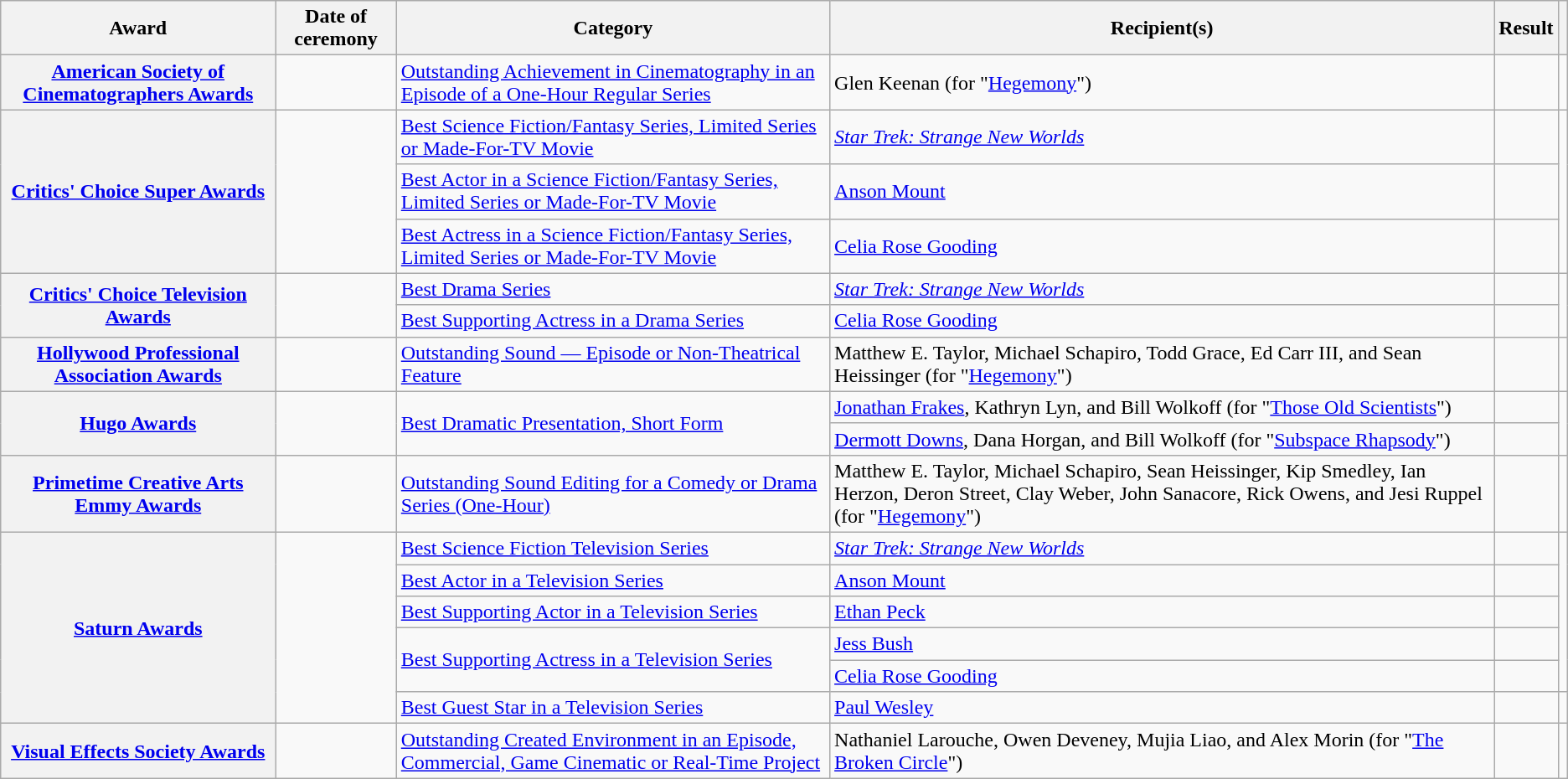<table class="wikitable sortable plainrowheaders">
<tr>
<th scope="col">Award</th>
<th scope="col">Date of ceremony</th>
<th scope="col">Category</th>
<th scope="col">Recipient(s)</th>
<th scope="col">Result</th>
<th scope="col" class="unsortable"></th>
</tr>
<tr>
<th scope="row" style="text-align:center;"><a href='#'>American Society of Cinematographers Awards</a></th>
<td><a href='#'></a></td>
<td><a href='#'>Outstanding Achievement in Cinematography in an Episode of a One-Hour Regular Series</a></td>
<td>Glen Keenan (for "<a href='#'>Hegemony</a>")</td>
<td></td>
<td style="text-align:center"></td>
</tr>
<tr>
<th scope="row" rowspan="3" style="text-align:center;"><a href='#'>Critics' Choice Super Awards</a></th>
<td rowspan="3"><a href='#'></a></td>
<td><a href='#'>Best Science Fiction/Fantasy Series, Limited Series or Made-For-TV Movie</a></td>
<td><em><a href='#'>Star Trek: Strange New Worlds</a></em></td>
<td></td>
<td rowspan="3" style="text-align:center"></td>
</tr>
<tr>
<td><a href='#'>Best Actor in a Science Fiction/Fantasy Series, Limited Series or Made-For-TV Movie</a></td>
<td><a href='#'>Anson Mount</a></td>
<td></td>
</tr>
<tr>
<td><a href='#'>Best Actress in a Science Fiction/Fantasy Series, Limited Series or Made-For-TV Movie</a></td>
<td><a href='#'>Celia Rose Gooding</a></td>
<td></td>
</tr>
<tr>
<th scope="row" rowspan="2" style="text-align:center;"><a href='#'>Critics' Choice Television Awards</a></th>
<td rowspan="2"><a href='#'></a></td>
<td><a href='#'>Best Drama Series</a></td>
<td><em><a href='#'>Star Trek: Strange New Worlds</a></em></td>
<td></td>
<td rowspan="2" style="text-align:center;"></td>
</tr>
<tr>
<td><a href='#'>Best Supporting Actress in a Drama Series</a></td>
<td><a href='#'>Celia Rose Gooding</a></td>
<td></td>
</tr>
<tr>
<th scope="row" style="text-align:center;"><a href='#'>Hollywood Professional Association Awards</a></th>
<td></td>
<td><a href='#'>Outstanding Sound — Episode or Non-Theatrical Feature</a></td>
<td>Matthew E. Taylor, Michael Schapiro, Todd Grace, Ed Carr III, and Sean Heissinger (for "<a href='#'>Hegemony</a>")</td>
<td></td>
<td style="text-align:center"></td>
</tr>
<tr>
<th scope="row" rowspan="2" style="text-align:center;"><a href='#'>Hugo Awards</a></th>
<td rowspan="2"></td>
<td rowspan="2"><a href='#'>Best Dramatic Presentation, Short Form</a></td>
<td><a href='#'>Jonathan Frakes</a>, Kathryn Lyn, and Bill Wolkoff (for "<a href='#'>Those Old Scientists</a>")</td>
<td></td>
<td rowspan="2" style="text-align:center;"></td>
</tr>
<tr>
<td><a href='#'>Dermott Downs</a>, Dana Horgan, and Bill Wolkoff (for "<a href='#'>Subspace Rhapsody</a>")</td>
<td></td>
</tr>
<tr>
<th scope="row" style="text-align:center;"><a href='#'>Primetime Creative Arts Emmy Awards</a></th>
<td><a href='#'></a></td>
<td><a href='#'>Outstanding Sound Editing for a Comedy or Drama Series (One-Hour)</a></td>
<td>Matthew E. Taylor, Michael Schapiro, Sean Heissinger, Kip Smedley, Ian Herzon, Deron Street, Clay Weber, John Sanacore, Rick Owens, and Jesi Ruppel (for "<a href='#'>Hegemony</a>")</td>
<td></td>
<td style="text-align:center"></td>
</tr>
<tr>
<th scope="row" rowspan="6" style="text-align:center;"><a href='#'>Saturn Awards</a></th>
<td rowspan="6"><a href='#'></a></td>
<td><a href='#'>Best Science Fiction Television Series</a></td>
<td><em><a href='#'>Star Trek: Strange New Worlds</a></em></td>
<td></td>
<td rowspan="5" style="text-align:center;"></td>
</tr>
<tr>
<td><a href='#'>Best Actor in a Television Series</a></td>
<td><a href='#'>Anson Mount</a></td>
<td></td>
</tr>
<tr>
<td><a href='#'>Best Supporting Actor in a Television Series</a></td>
<td><a href='#'>Ethan Peck</a></td>
<td></td>
</tr>
<tr>
<td rowspan="2"><a href='#'>Best Supporting Actress in a Television Series</a></td>
<td><a href='#'>Jess Bush</a></td>
<td></td>
</tr>
<tr>
<td><a href='#'>Celia Rose Gooding</a></td>
<td></td>
</tr>
<tr>
<td><a href='#'>Best Guest Star in a Television Series</a></td>
<td><a href='#'>Paul Wesley</a></td>
<td></td>
<td style="text-align:center;"></td>
</tr>
<tr>
<th scope="row" style="text-align:center;"><a href='#'>Visual Effects Society Awards</a></th>
<td><a href='#'></a></td>
<td><a href='#'>Outstanding Created Environment in an Episode, Commercial, Game Cinematic or Real-Time Project</a></td>
<td>Nathaniel Larouche, Owen Deveney, Mujia Liao, and Alex Morin (for "<a href='#'>The Broken Circle</a>")</td>
<td></td>
<td style="text-align:center;"></td>
</tr>
</table>
